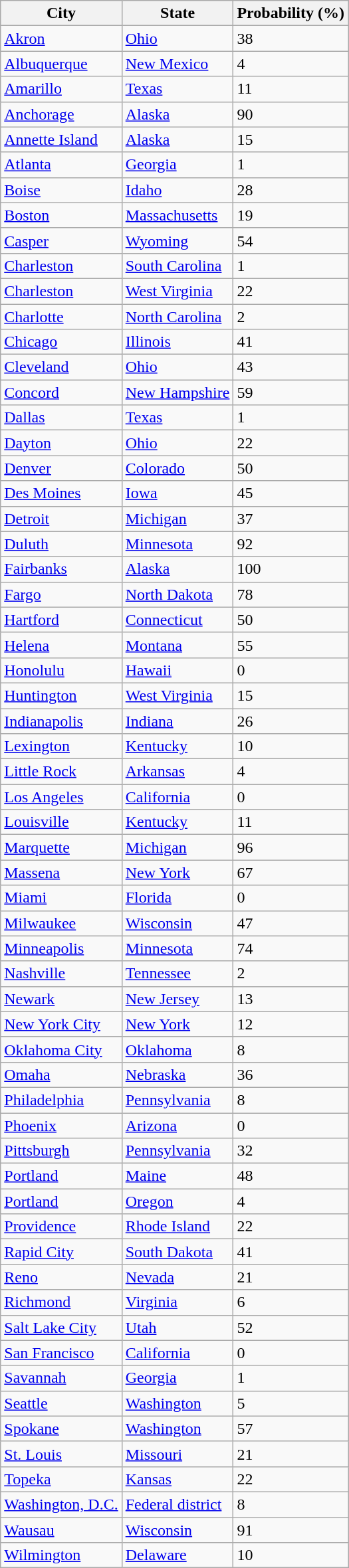<table class="wikitable sortable" valign="top">
<tr>
<th>City</th>
<th>State</th>
<th>Probability (%)</th>
</tr>
<tr>
<td><a href='#'>Akron</a></td>
<td><a href='#'>Ohio</a></td>
<td>38</td>
</tr>
<tr>
<td><a href='#'>Albuquerque</a></td>
<td><a href='#'>New Mexico</a></td>
<td>4</td>
</tr>
<tr>
<td><a href='#'>Amarillo</a></td>
<td><a href='#'>Texas</a></td>
<td>11</td>
</tr>
<tr>
<td><a href='#'>Anchorage</a></td>
<td><a href='#'>Alaska</a></td>
<td>90</td>
</tr>
<tr>
<td><a href='#'>Annette Island</a></td>
<td><a href='#'>Alaska</a></td>
<td>15</td>
</tr>
<tr>
<td><a href='#'>Atlanta</a></td>
<td><a href='#'>Georgia</a></td>
<td>1</td>
</tr>
<tr>
<td><a href='#'>Boise</a></td>
<td><a href='#'>Idaho</a></td>
<td>28</td>
</tr>
<tr>
<td><a href='#'>Boston</a></td>
<td><a href='#'>Massachusetts</a></td>
<td>19</td>
</tr>
<tr>
<td><a href='#'>Casper</a></td>
<td><a href='#'>Wyoming</a></td>
<td>54</td>
</tr>
<tr>
<td><a href='#'>Charleston</a></td>
<td><a href='#'>South Carolina</a></td>
<td>1</td>
</tr>
<tr>
<td><a href='#'>Charleston</a></td>
<td><a href='#'>West Virginia</a></td>
<td>22</td>
</tr>
<tr>
<td><a href='#'>Charlotte</a></td>
<td><a href='#'>North Carolina</a></td>
<td>2</td>
</tr>
<tr>
<td><a href='#'>Chicago</a></td>
<td><a href='#'>Illinois</a></td>
<td>41</td>
</tr>
<tr>
<td><a href='#'>Cleveland</a></td>
<td><a href='#'>Ohio</a></td>
<td>43</td>
</tr>
<tr>
<td><a href='#'>Concord</a></td>
<td><a href='#'>New Hampshire</a></td>
<td>59</td>
</tr>
<tr>
<td><a href='#'>Dallas</a></td>
<td><a href='#'>Texas</a></td>
<td>1</td>
</tr>
<tr>
<td><a href='#'>Dayton</a></td>
<td><a href='#'>Ohio</a></td>
<td>22</td>
</tr>
<tr>
<td><a href='#'>Denver</a></td>
<td><a href='#'>Colorado</a></td>
<td>50</td>
</tr>
<tr>
<td><a href='#'>Des Moines</a></td>
<td><a href='#'>Iowa</a></td>
<td>45</td>
</tr>
<tr>
<td><a href='#'>Detroit</a></td>
<td><a href='#'>Michigan</a></td>
<td>37</td>
</tr>
<tr>
<td><a href='#'>Duluth</a></td>
<td><a href='#'>Minnesota</a></td>
<td>92</td>
</tr>
<tr>
<td><a href='#'>Fairbanks</a></td>
<td><a href='#'>Alaska</a></td>
<td>100</td>
</tr>
<tr>
<td><a href='#'>Fargo</a></td>
<td><a href='#'>North Dakota</a></td>
<td>78</td>
</tr>
<tr>
<td><a href='#'>Hartford</a></td>
<td><a href='#'>Connecticut</a></td>
<td>50</td>
</tr>
<tr>
<td><a href='#'>Helena</a></td>
<td><a href='#'>Montana</a></td>
<td>55</td>
</tr>
<tr>
<td><a href='#'>Honolulu</a></td>
<td><a href='#'>Hawaii</a></td>
<td>0</td>
</tr>
<tr>
<td><a href='#'>Huntington</a></td>
<td><a href='#'>West Virginia</a></td>
<td>15</td>
</tr>
<tr>
<td><a href='#'>Indianapolis</a></td>
<td><a href='#'>Indiana</a></td>
<td>26</td>
</tr>
<tr>
<td><a href='#'>Lexington</a></td>
<td><a href='#'>Kentucky</a></td>
<td>10</td>
</tr>
<tr>
<td><a href='#'>Little Rock</a></td>
<td><a href='#'>Arkansas</a></td>
<td>4</td>
</tr>
<tr>
<td><a href='#'>Los Angeles</a></td>
<td><a href='#'>California</a></td>
<td>0</td>
</tr>
<tr>
<td><a href='#'>Louisville</a></td>
<td><a href='#'>Kentucky</a></td>
<td>11</td>
</tr>
<tr>
<td><a href='#'>Marquette</a></td>
<td><a href='#'>Michigan</a></td>
<td>96</td>
</tr>
<tr>
<td><a href='#'>Massena</a></td>
<td><a href='#'>New York</a></td>
<td>67</td>
</tr>
<tr>
<td><a href='#'>Miami</a></td>
<td><a href='#'>Florida</a></td>
<td>0</td>
</tr>
<tr>
<td><a href='#'>Milwaukee</a></td>
<td><a href='#'>Wisconsin</a></td>
<td>47</td>
</tr>
<tr>
<td><a href='#'>Minneapolis</a></td>
<td><a href='#'>Minnesota</a></td>
<td>74</td>
</tr>
<tr>
<td><a href='#'>Nashville</a></td>
<td><a href='#'>Tennessee</a></td>
<td>2</td>
</tr>
<tr>
<td><a href='#'>Newark</a></td>
<td><a href='#'>New Jersey</a></td>
<td>13</td>
</tr>
<tr>
<td><a href='#'>New York City</a></td>
<td><a href='#'>New York</a></td>
<td>12</td>
</tr>
<tr>
<td><a href='#'>Oklahoma City</a></td>
<td><a href='#'>Oklahoma</a></td>
<td>8</td>
</tr>
<tr>
<td><a href='#'>Omaha</a></td>
<td><a href='#'>Nebraska</a></td>
<td>36</td>
</tr>
<tr>
<td><a href='#'>Philadelphia</a></td>
<td><a href='#'>Pennsylvania</a></td>
<td>8</td>
</tr>
<tr>
<td><a href='#'>Phoenix</a></td>
<td><a href='#'>Arizona</a></td>
<td>0</td>
</tr>
<tr>
<td><a href='#'>Pittsburgh</a></td>
<td><a href='#'>Pennsylvania</a></td>
<td>32</td>
</tr>
<tr>
<td><a href='#'>Portland</a></td>
<td><a href='#'>Maine</a></td>
<td>48</td>
</tr>
<tr>
<td><a href='#'>Portland</a></td>
<td><a href='#'>Oregon</a></td>
<td>4</td>
</tr>
<tr>
<td><a href='#'>Providence</a></td>
<td><a href='#'>Rhode Island</a></td>
<td>22</td>
</tr>
<tr>
<td><a href='#'>Rapid City</a></td>
<td><a href='#'>South Dakota</a></td>
<td>41</td>
</tr>
<tr>
<td><a href='#'>Reno</a></td>
<td><a href='#'>Nevada</a></td>
<td>21</td>
</tr>
<tr>
<td><a href='#'>Richmond</a></td>
<td><a href='#'>Virginia</a></td>
<td>6</td>
</tr>
<tr>
<td><a href='#'>Salt Lake City</a></td>
<td><a href='#'>Utah</a></td>
<td>52</td>
</tr>
<tr>
<td><a href='#'>San Francisco</a></td>
<td><a href='#'>California</a></td>
<td>0</td>
</tr>
<tr>
<td><a href='#'>Savannah</a></td>
<td><a href='#'>Georgia</a></td>
<td>1</td>
</tr>
<tr>
<td><a href='#'>Seattle</a></td>
<td><a href='#'>Washington</a></td>
<td>5</td>
</tr>
<tr>
<td><a href='#'>Spokane</a></td>
<td><a href='#'>Washington</a></td>
<td>57</td>
</tr>
<tr>
<td><a href='#'>St. Louis</a></td>
<td><a href='#'>Missouri</a></td>
<td>21</td>
</tr>
<tr>
<td><a href='#'>Topeka</a></td>
<td><a href='#'>Kansas</a></td>
<td>22</td>
</tr>
<tr>
<td><a href='#'>Washington, D.C.</a></td>
<td><a href='#'>Federal district</a></td>
<td>8</td>
</tr>
<tr>
<td><a href='#'>Wausau</a></td>
<td><a href='#'>Wisconsin</a></td>
<td>91</td>
</tr>
<tr>
<td><a href='#'>Wilmington</a></td>
<td><a href='#'>Delaware</a></td>
<td>10</td>
</tr>
</table>
